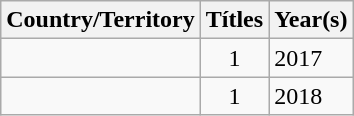<table class="wikitable">
<tr>
<th>Country/Territory</th>
<th>Títles</th>
<th>Year(s)</th>
</tr>
<tr>
<td></td>
<td style="text-align:center;">1</td>
<td>2017</td>
</tr>
<tr>
<td></td>
<td style="text-align:center;">1</td>
<td>2018</td>
</tr>
</table>
